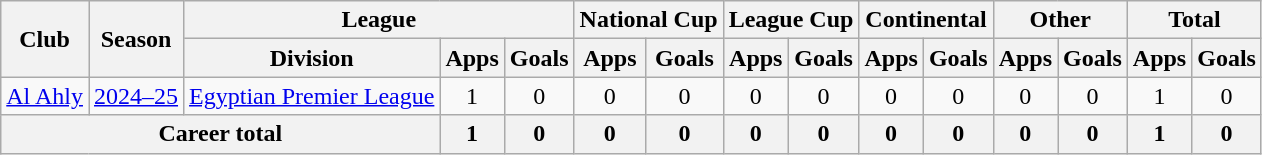<table class=wikitable style=text-align:center>
<tr>
<th rowspan="2">Club</th>
<th rowspan="2">Season</th>
<th colspan="3">League</th>
<th colspan="2">National Cup</th>
<th colspan="2">League Cup</th>
<th colspan="2">Continental</th>
<th colspan="2">Other</th>
<th colspan="2">Total</th>
</tr>
<tr>
<th>Division</th>
<th>Apps</th>
<th>Goals</th>
<th>Apps</th>
<th>Goals</th>
<th>Apps</th>
<th>Goals</th>
<th>Apps</th>
<th>Goals</th>
<th>Apps</th>
<th>Goals</th>
<th>Apps</th>
<th>Goals</th>
</tr>
<tr>
<td><a href='#'>Al Ahly</a></td>
<td><a href='#'>2024–25</a></td>
<td><a href='#'>Egyptian Premier League</a></td>
<td>1</td>
<td>0</td>
<td>0</td>
<td>0</td>
<td>0</td>
<td>0</td>
<td>0</td>
<td>0</td>
<td>0</td>
<td>0</td>
<td>1</td>
<td>0</td>
</tr>
<tr>
<th colspan=3>Career total</th>
<th>1</th>
<th>0</th>
<th>0</th>
<th>0</th>
<th>0</th>
<th>0</th>
<th>0</th>
<th>0</th>
<th>0</th>
<th>0</th>
<th>1</th>
<th>0</th>
</tr>
</table>
